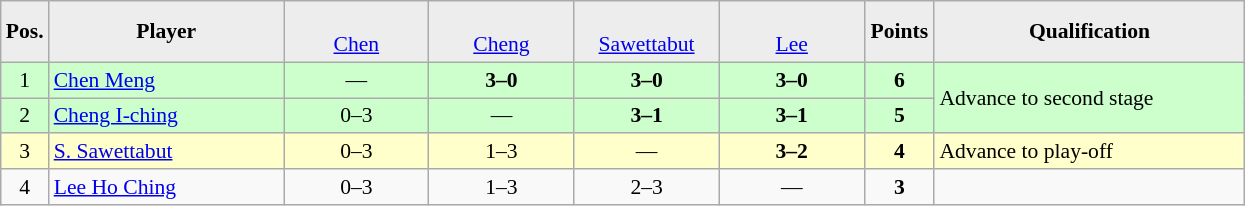<table class="wikitable" style="font-size:90%">
<tr style="text-align:center;">
<td style="background-color:#ededed;" width="20"><strong>Pos.</strong></td>
<td style="background-color:#ededed;" width="150"><strong>Player</strong></td>
<td style="background-color:#ededed;" width="90"><br><a href='#'>Chen</a></td>
<td style="background-color:#ededed;" width="90"><br><a href='#'>Cheng</a></td>
<td style="background-color:#ededed;" width="90"><br><a href='#'>Sawettabut</a></td>
<td style="background-color:#ededed;" width="90"><br><a href='#'>Lee</a></td>
<td style="background-color:#ededed;" width="40"><strong>Points</strong></td>
<td style="background-color:#ededed;" width="200"><strong>Qualification</strong></td>
</tr>
<tr style="text-align:center;" bgcolor=ccffcc>
<td>1</td>
<td style="text-align:left;"> <a href='#'>Chen Meng</a></td>
<td>—</td>
<td><strong>3–0</strong></td>
<td><strong>3–0</strong></td>
<td><strong>3–0</strong></td>
<td><strong>6</strong></td>
<td rowspan=2 style="text-align:left;">Advance to second stage</td>
</tr>
<tr style="text-align:center;" bgcolor=ccffcc>
<td>2</td>
<td style="text-align:left;"> <a href='#'>Cheng I-ching</a></td>
<td>0–3</td>
<td>—</td>
<td><strong>3–1</strong></td>
<td><strong>3–1</strong></td>
<td><strong>5</strong></td>
</tr>
<tr style="text-align:center;" bgcolor=ffffcc>
<td>3</td>
<td style="text-align:left;"> <a href='#'>S. Sawettabut</a></td>
<td>0–3</td>
<td>1–3</td>
<td>—</td>
<td><strong>3–2</strong></td>
<td><strong>4</strong></td>
<td style="text-align:left;">Advance to play-off</td>
</tr>
<tr style="text-align:center;">
<td>4</td>
<td style="text-align:left;"> <a href='#'>Lee Ho Ching</a></td>
<td>0–3</td>
<td>1–3</td>
<td>2–3</td>
<td>—</td>
<td><strong>3</strong></td>
<td></td>
</tr>
</table>
